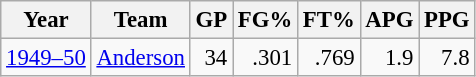<table class="wikitable sortable" style="font-size:95%; text-align:right;">
<tr>
<th>Year</th>
<th>Team</th>
<th>GP</th>
<th>FG%</th>
<th>FT%</th>
<th>APG</th>
<th>PPG</th>
</tr>
<tr>
<td style="text-align:left;"><a href='#'>1949–50</a></td>
<td style="text-align:left;"><a href='#'>Anderson</a></td>
<td>34</td>
<td>.301</td>
<td>.769</td>
<td>1.9</td>
<td>7.8</td>
</tr>
</table>
